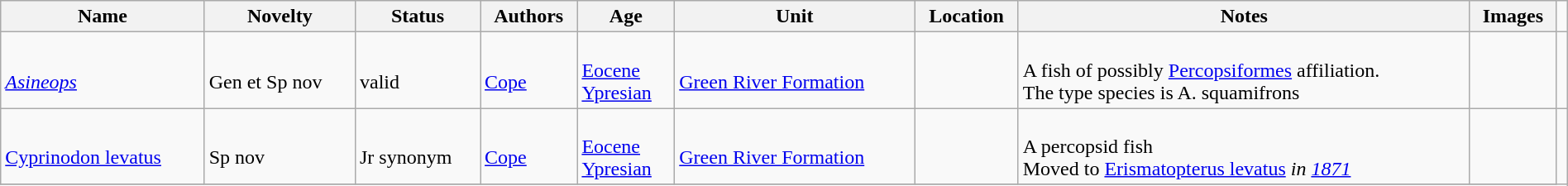<table class="wikitable sortable" align="center" width="100%">
<tr>
<th>Name</th>
<th>Novelty</th>
<th>Status</th>
<th>Authors</th>
<th>Age</th>
<th>Unit</th>
<th>Location</th>
<th>Notes</th>
<th>Images</th>
</tr>
<tr>
<td><br><em><a href='#'>Asineops</a><strong></td>
<td><br>Gen et Sp nov</td>
<td><br>valid</td>
<td><br><a href='#'>Cope</a></td>
<td><br><a href='#'>Eocene</a><br><a href='#'>Ypresian</a></td>
<td><br><a href='#'>Green River Formation</a></td>
<td><br><br></td>
<td><br>A fish of possibly <a href='#'>Percopsiformes</a> affiliation.<br>The type species is </em>A. squamifrons<em></td>
<td><br></td>
<td></td>
</tr>
<tr>
<td><br></em><a href='#'>Cyprinodon levatus</a><em></td>
<td><br>Sp nov</td>
<td><br>Jr synonym</td>
<td><br><a href='#'>Cope</a></td>
<td><br><a href='#'>Eocene</a><br><a href='#'>Ypresian</a></td>
<td><br><a href='#'>Green River Formation</a></td>
<td><br><br></td>
<td><br>A percopsid fish<br>Moved to </em><a href='#'>Erismatopterus levatus</a><em> in <a href='#'>1871</a></td>
<td><br></td>
</tr>
<tr>
</tr>
</table>
